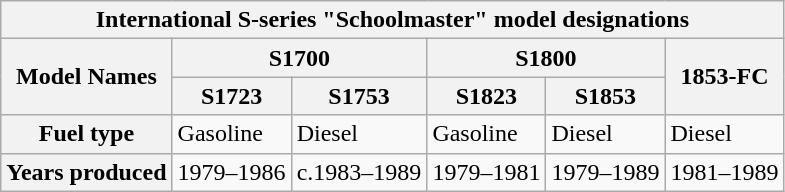<table class="wikitable">
<tr>
<th colspan="6">International S-series "Schoolmaster" model designations</th>
</tr>
<tr>
<th rowspan="2">Model Names</th>
<th colspan="2">S1700</th>
<th colspan="2">S1800</th>
<th rowspan="2">1853-FC</th>
</tr>
<tr>
<th>S1723</th>
<th>S1753</th>
<th>S1823</th>
<th>S1853</th>
</tr>
<tr>
<th>Fuel type</th>
<td>Gasoline</td>
<td>Diesel</td>
<td>Gasoline</td>
<td>Diesel</td>
<td>Diesel</td>
</tr>
<tr>
<th>Years produced</th>
<td>1979–1986</td>
<td>c.1983–1989</td>
<td>1979–1981</td>
<td>1979–1989</td>
<td>1981–1989</td>
</tr>
</table>
